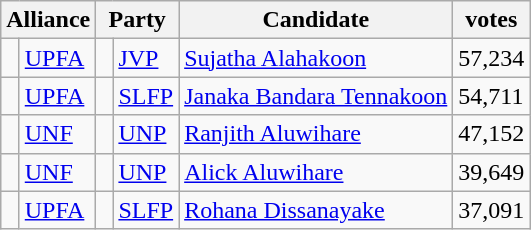<table class="wikitable sortable mw-collapsible">
<tr>
<th colspan="2">Alliance</th>
<th colspan="2">Party</th>
<th>Candidate</th>
<th>votes</th>
</tr>
<tr>
<td bgcolor=> </td>
<td align=left><a href='#'>UPFA</a></td>
<td bgcolor=> </td>
<td align=left><a href='#'>JVP</a></td>
<td><a href='#'>Sujatha Alahakoon</a></td>
<td>57,234</td>
</tr>
<tr>
<td bgcolor=> </td>
<td align=left><a href='#'>UPFA</a></td>
<td bgcolor=> </td>
<td align=left><a href='#'>SLFP</a></td>
<td><a href='#'>Janaka Bandara Tennakoon</a></td>
<td>54,711</td>
</tr>
<tr>
<td bgcolor=> </td>
<td align=left><a href='#'>UNF</a></td>
<td bgcolor=> </td>
<td align=left><a href='#'>UNP</a></td>
<td><a href='#'>Ranjith Aluwihare</a></td>
<td>47,152</td>
</tr>
<tr>
<td bgcolor=> </td>
<td align=left><a href='#'>UNF</a></td>
<td bgcolor=> </td>
<td align=left><a href='#'>UNP</a></td>
<td><a href='#'>Alick Aluwihare</a></td>
<td>39,649</td>
</tr>
<tr>
<td bgcolor=> </td>
<td align=left><a href='#'>UPFA</a></td>
<td bgcolor=> </td>
<td align=left><a href='#'>SLFP</a></td>
<td><a href='#'>Rohana Dissanayake</a></td>
<td>37,091</td>
</tr>
</table>
